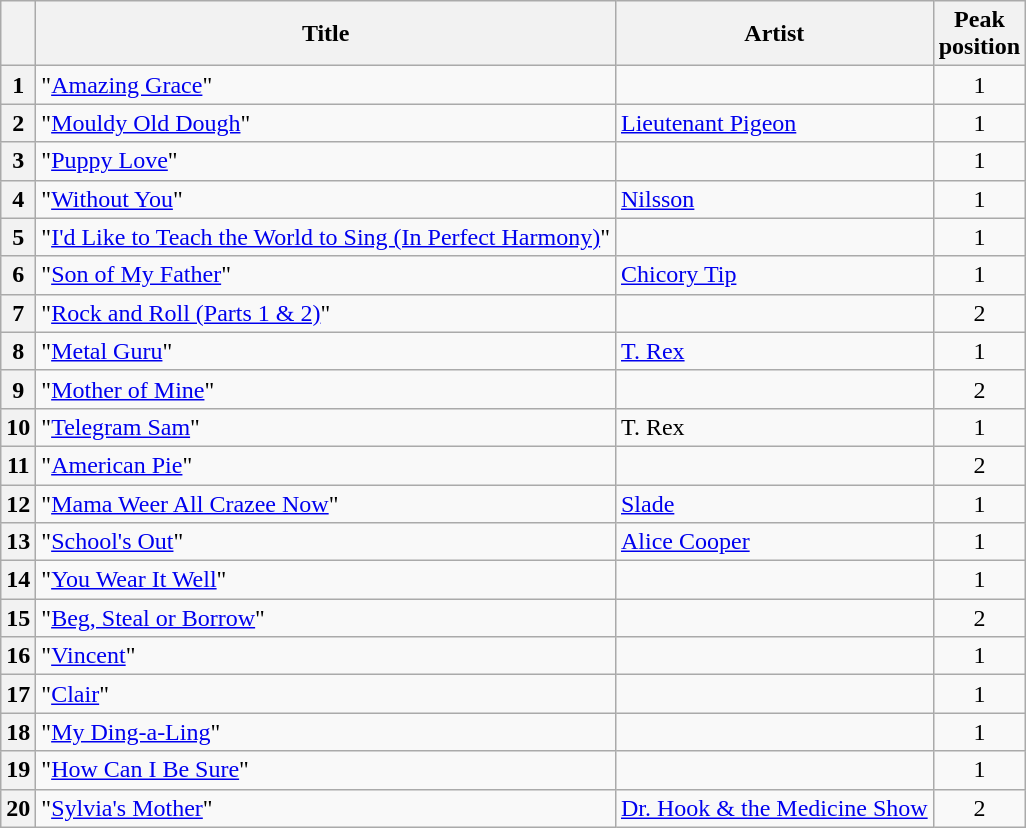<table class="wikitable sortable plainrowheaders">
<tr>
<th scope=col></th>
<th scope=col>Title</th>
<th scope=col>Artist</th>
<th scope=col>Peak<br>position</th>
</tr>
<tr>
<th scope=row style="text-align:center;">1</th>
<td>"<a href='#'>Amazing Grace</a>"</td>
<td></td>
<td align="center">1</td>
</tr>
<tr>
<th scope=row style="text-align:center;">2</th>
<td>"<a href='#'>Mouldy Old Dough</a>"</td>
<td><a href='#'>Lieutenant Pigeon</a></td>
<td align="center">1</td>
</tr>
<tr>
<th scope=row style="text-align:center;">3</th>
<td>"<a href='#'>Puppy Love</a>"</td>
<td></td>
<td align="center">1</td>
</tr>
<tr>
<th scope=row style="text-align:center;">4</th>
<td>"<a href='#'>Without You</a>"</td>
<td><a href='#'>Nilsson</a></td>
<td align="center">1</td>
</tr>
<tr>
<th scope=row style="text-align:center;">5</th>
<td>"<a href='#'>I'd Like to Teach the World to Sing (In Perfect Harmony)</a>"</td>
<td></td>
<td align="center">1</td>
</tr>
<tr>
<th scope=row style="text-align:center;">6</th>
<td>"<a href='#'>Son of My Father</a>"</td>
<td><a href='#'>Chicory Tip</a></td>
<td align="center">1</td>
</tr>
<tr>
<th scope=row style="text-align:center;">7</th>
<td>"<a href='#'>Rock and Roll (Parts 1 & 2)</a>"</td>
<td></td>
<td align="center">2</td>
</tr>
<tr>
<th scope=row style="text-align:center;">8</th>
<td>"<a href='#'>Metal Guru</a>"</td>
<td><a href='#'>T. Rex</a></td>
<td align="center">1</td>
</tr>
<tr>
<th scope=row style="text-align:center;">9</th>
<td>"<a href='#'>Mother of Mine</a>"</td>
<td></td>
<td align="center">2</td>
</tr>
<tr>
<th scope=row style="text-align:center;">10</th>
<td>"<a href='#'>Telegram Sam</a>"</td>
<td>T. Rex</td>
<td align="center">1</td>
</tr>
<tr>
<th scope=row style="text-align:center;">11</th>
<td>"<a href='#'>American Pie</a>"</td>
<td></td>
<td align="center">2</td>
</tr>
<tr>
<th scope=row style="text-align:center;">12</th>
<td>"<a href='#'>Mama Weer All Crazee Now</a>"</td>
<td><a href='#'>Slade</a></td>
<td align="center">1</td>
</tr>
<tr>
<th scope=row style="text-align:center;">13</th>
<td>"<a href='#'>School's Out</a>"</td>
<td><a href='#'>Alice Cooper</a></td>
<td align="center">1</td>
</tr>
<tr>
<th scope=row style="text-align:center;">14</th>
<td>"<a href='#'>You Wear It Well</a>"</td>
<td></td>
<td align="center">1</td>
</tr>
<tr>
<th scope=row style="text-align:center;">15</th>
<td>"<a href='#'>Beg, Steal or Borrow</a>"</td>
<td></td>
<td align="center">2</td>
</tr>
<tr>
<th scope=row style="text-align:center;">16</th>
<td>"<a href='#'>Vincent</a>"</td>
<td></td>
<td align="center">1</td>
</tr>
<tr>
<th scope=row style="text-align:center;">17</th>
<td>"<a href='#'>Clair</a>"</td>
<td></td>
<td align="center">1</td>
</tr>
<tr>
<th scope=row style="text-align:center;">18</th>
<td>"<a href='#'>My Ding-a-Ling</a>"</td>
<td></td>
<td align="center">1</td>
</tr>
<tr>
<th scope=row style="text-align:center;">19</th>
<td>"<a href='#'>How Can I Be Sure</a>"</td>
<td></td>
<td align="center">1</td>
</tr>
<tr>
<th scope=row style="text-align:center;">20</th>
<td>"<a href='#'>Sylvia's Mother</a>"</td>
<td><a href='#'>Dr. Hook & the Medicine Show</a></td>
<td align="center">2</td>
</tr>
</table>
